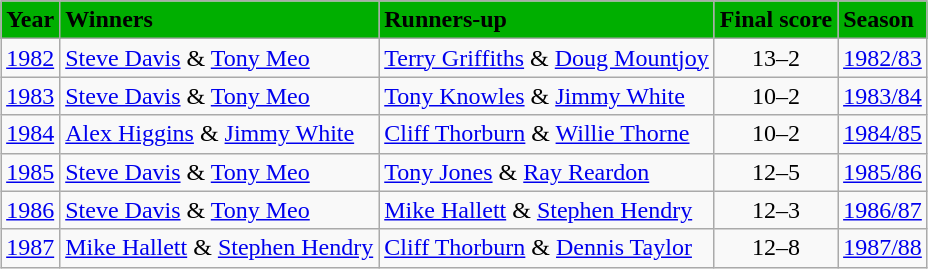<table class="wikitable" style="margin: auto">
<tr>
<th style="text-align: center; background-color: #00af00">Year</th>
<th style="text-align: left; background-color: #00af00">Winners</th>
<th style="text-align: left; background-color: #00af00">Runners-up</th>
<th style="text-align: left; background-color: #00af00">Final score</th>
<th style="text-align: left; background-color: #00af00">Season</th>
</tr>
<tr>
<td><a href='#'>1982</a></td>
<td> <a href='#'>Steve Davis</a> &  <a href='#'>Tony Meo</a></td>
<td> <a href='#'>Terry Griffiths</a> &  <a href='#'>Doug Mountjoy</a></td>
<td style="text-align: center">13–2</td>
<td><a href='#'>1982/83</a></td>
</tr>
<tr>
<td><a href='#'>1983</a></td>
<td> <a href='#'>Steve Davis</a> &  <a href='#'>Tony Meo</a></td>
<td> <a href='#'>Tony Knowles</a> &  <a href='#'>Jimmy White</a></td>
<td style="text-align: center">10–2</td>
<td><a href='#'>1983/84</a></td>
</tr>
<tr>
<td><a href='#'>1984</a></td>
<td> <a href='#'>Alex Higgins</a> &  <a href='#'>Jimmy White</a></td>
<td> <a href='#'>Cliff Thorburn</a> &  <a href='#'>Willie Thorne</a></td>
<td style="text-align: center">10–2</td>
<td><a href='#'>1984/85</a></td>
</tr>
<tr>
<td><a href='#'>1985</a></td>
<td> <a href='#'>Steve Davis</a> &  <a href='#'>Tony Meo</a></td>
<td> <a href='#'>Tony Jones</a> &  <a href='#'>Ray Reardon</a></td>
<td style="text-align: center">12–5</td>
<td><a href='#'>1985/86</a></td>
</tr>
<tr>
<td><a href='#'>1986</a></td>
<td> <a href='#'>Steve Davis</a> &  <a href='#'>Tony Meo</a></td>
<td> <a href='#'>Mike Hallett</a> &  <a href='#'>Stephen Hendry</a></td>
<td style="text-align: center">12–3</td>
<td><a href='#'>1986/87</a></td>
</tr>
<tr>
<td><a href='#'>1987</a></td>
<td> <a href='#'>Mike Hallett</a> &  <a href='#'>Stephen Hendry</a></td>
<td> <a href='#'>Cliff Thorburn</a> &  <a href='#'>Dennis Taylor</a></td>
<td style="text-align: center">12–8</td>
<td><a href='#'>1987/88</a></td>
</tr>
</table>
